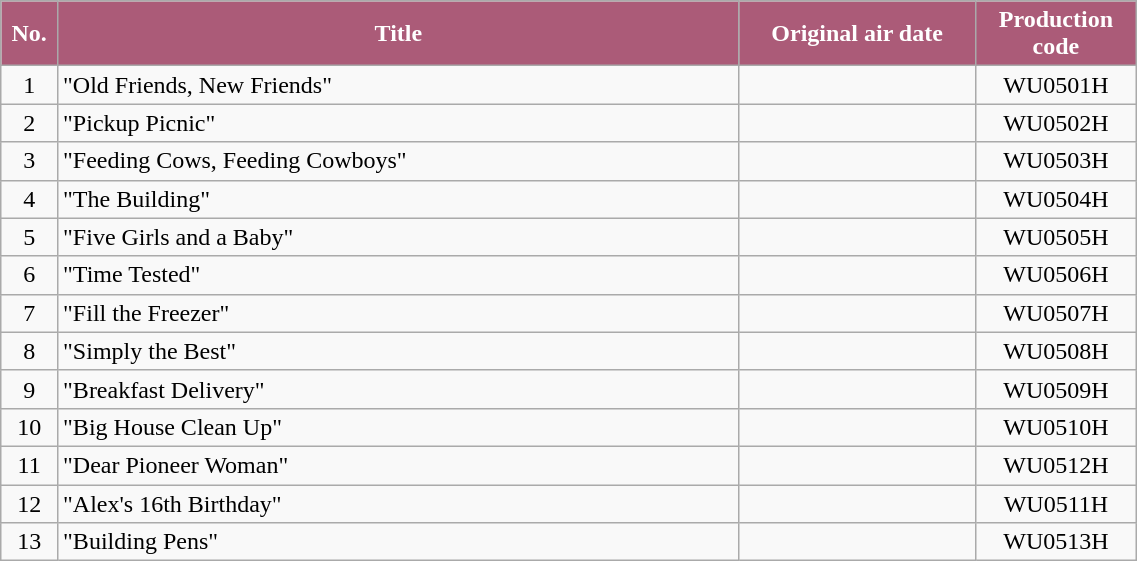<table class="wikitable plainrowheaders" style="width:60%;">
<tr>
<th style="background-color: #ab5b78; color: #FFFFFF;" width=5%>No.</th>
<th style="background-color: #ab5b78; color: #FFFFFF;" width=60%>Title</th>
<th style="background-color: #ab5b78; color: #FFFFFF;">Original air date</th>
<th style="background-color: #ab5b78; color: #FFFFFF;">Production<br>code</th>
</tr>
<tr>
<td align=center>1</td>
<td>"Old Friends, New Friends"</td>
<td align=center></td>
<td align=center>WU0501H</td>
</tr>
<tr>
<td align=center>2</td>
<td>"Pickup Picnic"</td>
<td align=center></td>
<td align=center>WU0502H</td>
</tr>
<tr>
<td align=center>3</td>
<td>"Feeding Cows, Feeding Cowboys"</td>
<td align=center></td>
<td align=center>WU0503H</td>
</tr>
<tr>
<td align=center>4</td>
<td>"The Building"</td>
<td align=center></td>
<td align=center>WU0504H</td>
</tr>
<tr>
<td align=center>5</td>
<td>"Five Girls and a Baby"</td>
<td align=center></td>
<td align=center>WU0505H</td>
</tr>
<tr>
<td align=center>6</td>
<td>"Time Tested"</td>
<td align=center></td>
<td align=center>WU0506H</td>
</tr>
<tr>
<td align=center>7</td>
<td>"Fill the Freezer"</td>
<td align=center></td>
<td align=center>WU0507H</td>
</tr>
<tr>
<td align=center>8</td>
<td>"Simply the Best"</td>
<td align=center></td>
<td align=center>WU0508H</td>
</tr>
<tr>
<td align=center>9</td>
<td>"Breakfast Delivery"</td>
<td align=center></td>
<td align=center>WU0509H</td>
</tr>
<tr>
<td align=center>10</td>
<td>"Big House Clean Up"</td>
<td align=center></td>
<td align=center>WU0510H</td>
</tr>
<tr>
<td align=center>11</td>
<td>"Dear Pioneer Woman"</td>
<td align=center></td>
<td align=center>WU0512H</td>
</tr>
<tr>
<td align=center>12</td>
<td>"Alex's 16th Birthday"</td>
<td align=center></td>
<td align=center>WU0511H</td>
</tr>
<tr>
<td align=center>13</td>
<td>"Building Pens"</td>
<td align=center></td>
<td align=center>WU0513H</td>
</tr>
</table>
